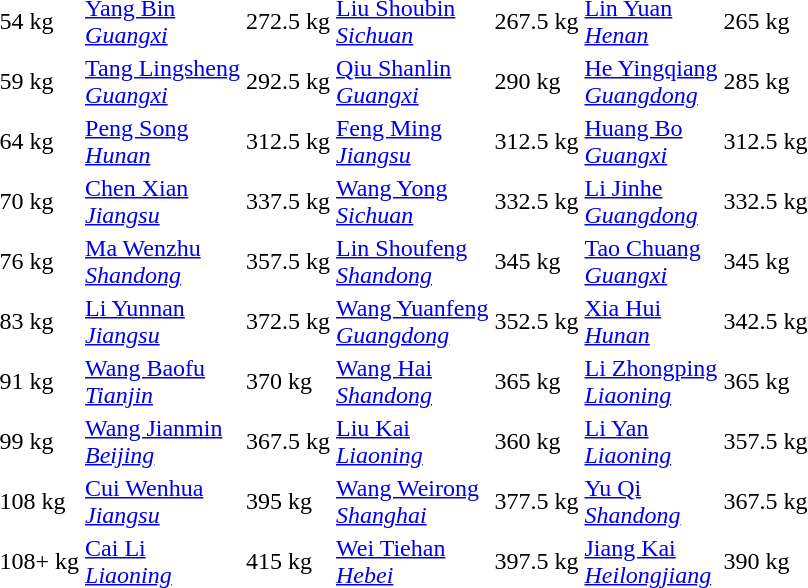<table>
<tr>
<td>54 kg</td>
<td><a href='#'>Yang Bin</a><br><em><a href='#'>Guangxi</a></em></td>
<td>272.5 kg</td>
<td><a href='#'>Liu Shoubin</a><br><em><a href='#'>Sichuan</a></em></td>
<td>267.5 kg</td>
<td><a href='#'>Lin Yuan</a><br><em><a href='#'>Henan</a></em></td>
<td>265 kg</td>
</tr>
<tr>
<td>59 kg</td>
<td><a href='#'>Tang Lingsheng</a><br><em><a href='#'>Guangxi</a></em></td>
<td>292.5 kg</td>
<td><a href='#'>Qiu Shanlin</a><br><em><a href='#'>Guangxi</a></em></td>
<td>290 kg</td>
<td><a href='#'>He Yingqiang</a><br><em><a href='#'>Guangdong</a></em></td>
<td>285 kg</td>
</tr>
<tr>
<td>64 kg</td>
<td><a href='#'>Peng Song</a><br><em><a href='#'>Hunan</a></em></td>
<td>312.5 kg</td>
<td><a href='#'>Feng Ming</a><br><em><a href='#'>Jiangsu</a></em></td>
<td>312.5 kg</td>
<td><a href='#'>Huang Bo</a><br><em><a href='#'>Guangxi</a></em></td>
<td>312.5 kg</td>
</tr>
<tr>
<td>70 kg</td>
<td><a href='#'>Chen Xian</a><br><em><a href='#'>Jiangsu</a></em></td>
<td>337.5 kg</td>
<td><a href='#'>Wang Yong</a><br><em><a href='#'>Sichuan</a></em></td>
<td>332.5 kg</td>
<td><a href='#'>Li Jinhe</a><br><em><a href='#'>Guangdong</a></em></td>
<td>332.5 kg</td>
</tr>
<tr>
<td>76 kg</td>
<td><a href='#'>Ma Wenzhu</a><br><em><a href='#'>Shandong</a></em></td>
<td>357.5 kg</td>
<td><a href='#'>Lin Shoufeng</a><br><em><a href='#'>Shandong</a></em></td>
<td>345 kg</td>
<td><a href='#'>Tao Chuang</a><br><em><a href='#'>Guangxi</a></em></td>
<td>345 kg</td>
</tr>
<tr>
<td>83 kg</td>
<td><a href='#'>Li Yunnan</a><br><em><a href='#'>Jiangsu</a></em></td>
<td>372.5 kg</td>
<td><a href='#'>Wang Yuanfeng</a><br><em><a href='#'>Guangdong</a></em></td>
<td>352.5 kg</td>
<td><a href='#'>Xia Hui</a><br><em><a href='#'>Hunan</a></em></td>
<td>342.5 kg</td>
</tr>
<tr>
<td>91 kg</td>
<td><a href='#'>Wang Baofu</a><br><em><a href='#'>Tianjin</a></em></td>
<td>370 kg</td>
<td><a href='#'>Wang Hai</a><br><em><a href='#'>Shandong</a></em></td>
<td>365 kg</td>
<td><a href='#'>Li Zhongping</a><br><em><a href='#'>Liaoning</a></em></td>
<td>365 kg</td>
</tr>
<tr>
<td>99 kg</td>
<td><a href='#'>Wang Jianmin</a><br><em><a href='#'>Beijing</a></em></td>
<td>367.5 kg</td>
<td><a href='#'>Liu Kai</a><br><em><a href='#'>Liaoning</a></em></td>
<td>360 kg</td>
<td><a href='#'>Li Yan</a><br><em><a href='#'>Liaoning</a></em></td>
<td>357.5 kg</td>
</tr>
<tr>
<td>108 kg</td>
<td><a href='#'>Cui Wenhua</a><br><em><a href='#'>Jiangsu</a></em></td>
<td>395 kg</td>
<td><a href='#'>Wang Weirong</a><br><em><a href='#'>Shanghai</a></em></td>
<td>377.5 kg</td>
<td><a href='#'>Yu Qi</a><br><em><a href='#'>Shandong</a></em></td>
<td>367.5 kg</td>
</tr>
<tr>
<td>108+ kg</td>
<td><a href='#'>Cai Li</a><br><em><a href='#'>Liaoning</a></em></td>
<td>415 kg</td>
<td><a href='#'>Wei Tiehan</a><br><em><a href='#'>Hebei</a></em></td>
<td>397.5 kg</td>
<td><a href='#'>Jiang Kai</a><br><em><a href='#'>Heilongjiang</a></em></td>
<td>390 kg</td>
</tr>
</table>
